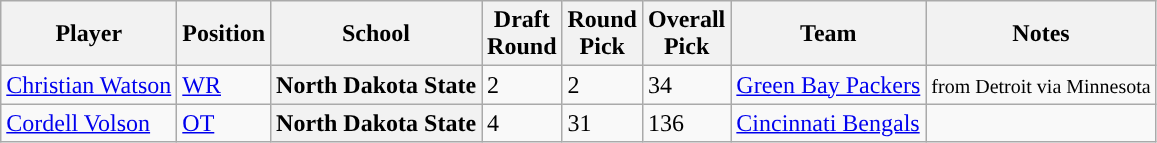<table class="wikitable sortable" border="1">
<tr>
<th>Player</th>
<th>Position</th>
<th>School</th>
<th>Draft<br>Round</th>
<th>Round<br>Pick</th>
<th>Overall<br>Pick</th>
<th>Team</th>
<th>Notes</th>
</tr>
<tr>
<td><a href='#'>Christian Watson</a></td>
<td><a href='#'>WR</a></td>
<th>North Dakota State</th>
<td>2</td>
<td>2</td>
<td>34</td>
<td><a href='#'>Green Bay Packers</a></td>
<td><small>from Detroit via Minnesota</small></td>
</tr>
<tr>
<td><a href='#'>Cordell Volson</a></td>
<td><a href='#'>OT</a></td>
<th>North Dakota State</th>
<td>4</td>
<td>31</td>
<td>136</td>
<td><a href='#'>Cincinnati Bengals</a></td>
<td></td>
</tr>
</table>
